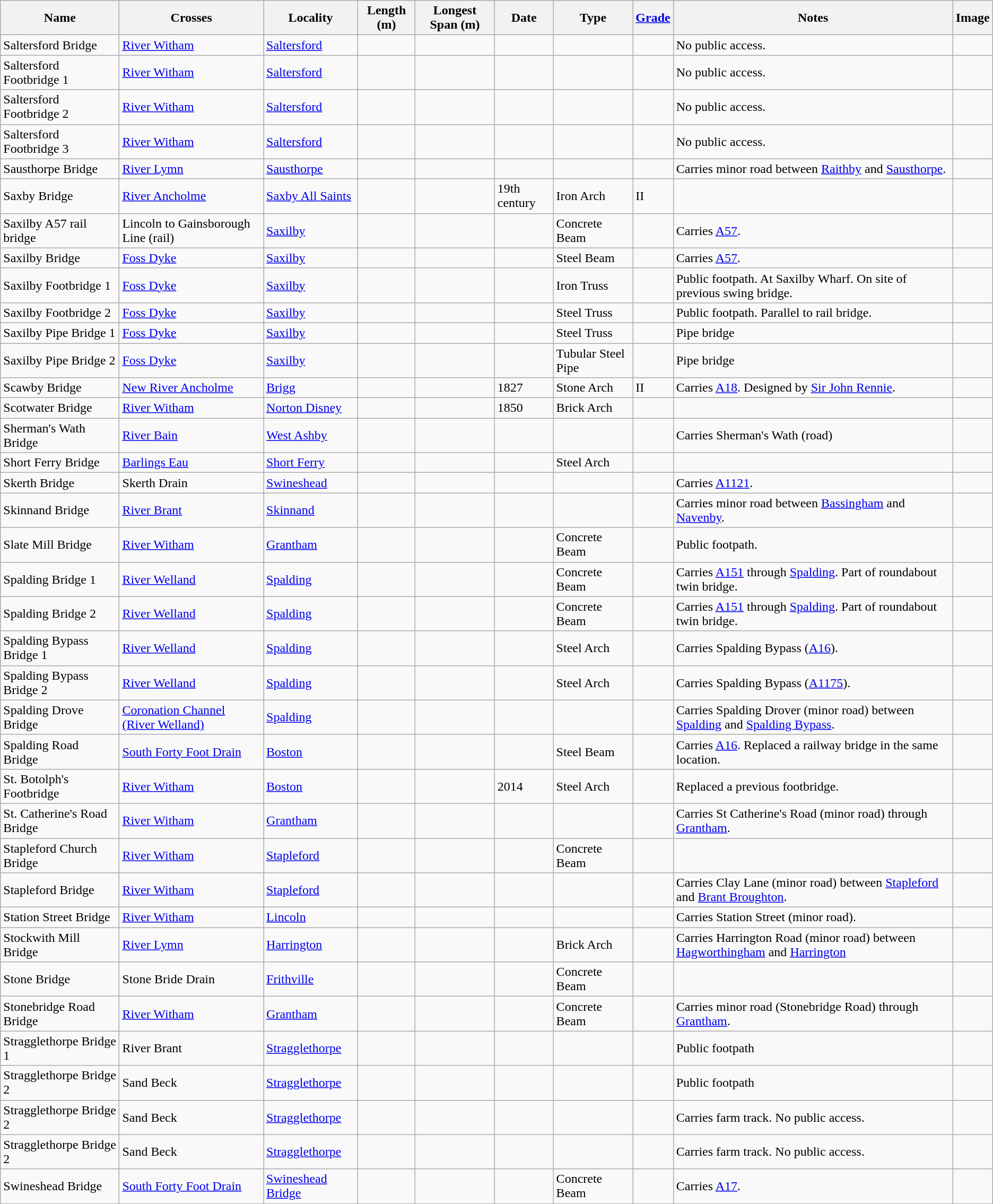<table class="wikitable sortable">
<tr>
<th>Name</th>
<th>Crosses</th>
<th>Locality</th>
<th>Length (m)</th>
<th>Longest Span (m)</th>
<th>Date</th>
<th>Type</th>
<th><a href='#'>Grade</a></th>
<th class="unsortable">Notes</th>
<th class="unsortable">Image</th>
</tr>
<tr>
<td>Saltersford Bridge</td>
<td><a href='#'>River Witham</a></td>
<td><a href='#'>Saltersford</a></td>
<td></td>
<td></td>
<td></td>
<td></td>
<td></td>
<td>No public access.</td>
<td></td>
</tr>
<tr>
<td>Saltersford Footbridge 1</td>
<td><a href='#'>River Witham</a></td>
<td><a href='#'>Saltersford</a></td>
<td></td>
<td></td>
<td></td>
<td></td>
<td></td>
<td>No public access.</td>
<td></td>
</tr>
<tr>
<td>Saltersford Footbridge 2</td>
<td><a href='#'>River Witham</a></td>
<td><a href='#'>Saltersford</a></td>
<td></td>
<td></td>
<td></td>
<td></td>
<td></td>
<td>No public access.</td>
<td></td>
</tr>
<tr>
<td>Saltersford Footbridge 3</td>
<td><a href='#'>River Witham</a></td>
<td><a href='#'>Saltersford</a></td>
<td></td>
<td></td>
<td></td>
<td></td>
<td></td>
<td>No public access.</td>
<td></td>
</tr>
<tr>
<td>Sausthorpe Bridge</td>
<td><a href='#'>River Lymn</a></td>
<td><a href='#'>Sausthorpe</a></td>
<td></td>
<td></td>
<td></td>
<td></td>
<td></td>
<td>Carries minor road between <a href='#'>Raithby</a> and <a href='#'>Sausthorpe</a>.</td>
<td></td>
</tr>
<tr>
<td>Saxby Bridge</td>
<td><a href='#'>River Ancholme</a></td>
<td><a href='#'>Saxby All Saints</a></td>
<td></td>
<td></td>
<td>19th century</td>
<td>Iron Arch</td>
<td>II</td>
<td></td>
<td></td>
</tr>
<tr>
<td>Saxilby A57 rail bridge</td>
<td>Lincoln to Gainsborough Line (rail)</td>
<td><a href='#'>Saxilby</a></td>
<td></td>
<td></td>
<td></td>
<td>Concrete Beam</td>
<td></td>
<td>Carries <a href='#'>A57</a>.</td>
<td></td>
</tr>
<tr>
<td>Saxilby Bridge</td>
<td><a href='#'>Foss Dyke</a></td>
<td><a href='#'>Saxilby</a></td>
<td></td>
<td></td>
<td></td>
<td>Steel Beam</td>
<td></td>
<td>Carries <a href='#'>A57</a>.</td>
<td></td>
</tr>
<tr>
<td>Saxilby Footbridge 1</td>
<td><a href='#'>Foss Dyke</a></td>
<td><a href='#'>Saxilby</a></td>
<td></td>
<td></td>
<td></td>
<td>Iron Truss</td>
<td></td>
<td>Public footpath. At Saxilby Wharf. On site of previous swing bridge.</td>
<td></td>
</tr>
<tr>
<td>Saxilby Footbridge 2</td>
<td><a href='#'>Foss Dyke</a></td>
<td><a href='#'>Saxilby</a></td>
<td></td>
<td></td>
<td></td>
<td>Steel Truss</td>
<td></td>
<td>Public footpath. Parallel to rail bridge.</td>
<td></td>
</tr>
<tr>
<td>Saxilby Pipe Bridge 1</td>
<td><a href='#'>Foss Dyke</a></td>
<td><a href='#'>Saxilby</a></td>
<td></td>
<td></td>
<td></td>
<td>Steel Truss</td>
<td></td>
<td>Pipe bridge</td>
<td></td>
</tr>
<tr>
<td>Saxilby Pipe Bridge 2</td>
<td><a href='#'>Foss Dyke</a></td>
<td><a href='#'>Saxilby</a></td>
<td></td>
<td></td>
<td></td>
<td>Tubular Steel Pipe</td>
<td></td>
<td>Pipe bridge</td>
<td></td>
</tr>
<tr>
<td>Scawby Bridge</td>
<td><a href='#'>New River Ancholme</a></td>
<td><a href='#'>Brigg</a></td>
<td></td>
<td></td>
<td>1827</td>
<td>Stone Arch</td>
<td>II</td>
<td>Carries <a href='#'>A18</a>. Designed by <a href='#'>Sir John Rennie</a>.</td>
<td></td>
</tr>
<tr>
<td>Scotwater Bridge</td>
<td><a href='#'>River Witham</a></td>
<td><a href='#'>Norton Disney</a></td>
<td></td>
<td></td>
<td>1850</td>
<td>Brick Arch</td>
<td></td>
<td></td>
<td></td>
</tr>
<tr>
<td>Sherman's Wath Bridge</td>
<td><a href='#'>River Bain</a></td>
<td><a href='#'>West Ashby</a></td>
<td></td>
<td></td>
<td></td>
<td></td>
<td></td>
<td>Carries Sherman's Wath (road)</td>
<td></td>
</tr>
<tr>
<td>Short Ferry Bridge</td>
<td><a href='#'>Barlings Eau</a></td>
<td><a href='#'>Short Ferry</a></td>
<td></td>
<td></td>
<td></td>
<td>Steel Arch</td>
<td></td>
<td></td>
<td></td>
</tr>
<tr>
<td>Skerth Bridge</td>
<td>Skerth Drain</td>
<td><a href='#'>Swineshead</a></td>
<td></td>
<td></td>
<td></td>
<td></td>
<td></td>
<td>Carries <a href='#'>A1121</a>.</td>
<td></td>
</tr>
<tr>
<td>Skinnand Bridge</td>
<td><a href='#'>River Brant</a></td>
<td><a href='#'>Skinnand</a></td>
<td></td>
<td></td>
<td></td>
<td></td>
<td></td>
<td>Carries minor road between <a href='#'>Bassingham</a> and <a href='#'>Navenby</a>.</td>
<td></td>
</tr>
<tr>
<td>Slate Mill Bridge</td>
<td><a href='#'>River Witham</a></td>
<td><a href='#'>Grantham</a></td>
<td></td>
<td></td>
<td></td>
<td>Concrete Beam</td>
<td></td>
<td>Public footpath.</td>
<td></td>
</tr>
<tr>
<td>Spalding Bridge 1</td>
<td><a href='#'>River Welland</a></td>
<td><a href='#'>Spalding</a></td>
<td></td>
<td></td>
<td></td>
<td>Concrete Beam</td>
<td></td>
<td>Carries <a href='#'>A151</a> through <a href='#'>Spalding</a>. Part of roundabout twin bridge.</td>
<td></td>
</tr>
<tr>
<td>Spalding Bridge 2</td>
<td><a href='#'>River Welland</a></td>
<td><a href='#'>Spalding</a></td>
<td></td>
<td></td>
<td></td>
<td>Concrete Beam</td>
<td></td>
<td>Carries <a href='#'>A151</a> through <a href='#'>Spalding</a>. Part of roundabout twin bridge.</td>
<td></td>
</tr>
<tr>
<td>Spalding Bypass Bridge 1</td>
<td><a href='#'>River Welland</a></td>
<td><a href='#'>Spalding</a></td>
<td></td>
<td></td>
<td></td>
<td>Steel Arch</td>
<td></td>
<td>Carries Spalding Bypass (<a href='#'>A16</a>).</td>
<td></td>
</tr>
<tr>
<td>Spalding Bypass Bridge 2</td>
<td><a href='#'>River Welland</a></td>
<td><a href='#'>Spalding</a></td>
<td></td>
<td></td>
<td></td>
<td>Steel Arch</td>
<td></td>
<td>Carries Spalding Bypass (<a href='#'>A1175</a>).</td>
<td></td>
</tr>
<tr>
<td>Spalding Drove Bridge</td>
<td><a href='#'>Coronation Channel (River Welland)</a></td>
<td><a href='#'>Spalding</a></td>
<td></td>
<td></td>
<td></td>
<td></td>
<td></td>
<td>Carries Spalding Drover (minor road) between <a href='#'>Spalding</a> and <a href='#'>Spalding Bypass</a>.</td>
<td></td>
</tr>
<tr>
<td>Spalding Road Bridge</td>
<td><a href='#'>South Forty Foot Drain</a></td>
<td><a href='#'>Boston</a></td>
<td></td>
<td></td>
<td></td>
<td>Steel Beam</td>
<td></td>
<td>Carries <a href='#'>A16</a>. Replaced a railway bridge in the same location.</td>
<td></td>
</tr>
<tr>
<td>St. Botolph's Footbridge</td>
<td><a href='#'>River Witham</a></td>
<td><a href='#'>Boston</a></td>
<td></td>
<td></td>
<td>2014</td>
<td>Steel Arch</td>
<td></td>
<td>Replaced a previous footbridge.</td>
<td></td>
</tr>
<tr>
<td>St. Catherine's Road Bridge</td>
<td><a href='#'>River Witham</a></td>
<td><a href='#'>Grantham</a></td>
<td></td>
<td></td>
<td></td>
<td></td>
<td></td>
<td>Carries St Catherine's Road (minor road) through <a href='#'>Grantham</a>.</td>
<td></td>
</tr>
<tr>
<td>Stapleford Church Bridge</td>
<td><a href='#'>River Witham</a></td>
<td><a href='#'>Stapleford</a></td>
<td></td>
<td></td>
<td></td>
<td>Concrete Beam</td>
<td></td>
<td></td>
<td></td>
</tr>
<tr>
<td>Stapleford Bridge</td>
<td><a href='#'>River Witham</a></td>
<td><a href='#'>Stapleford</a></td>
<td></td>
<td></td>
<td></td>
<td></td>
<td></td>
<td>Carries Clay Lane (minor road) between <a href='#'>Stapleford</a> and <a href='#'>Brant Broughton</a>.</td>
<td></td>
</tr>
<tr>
<td>Station Street Bridge</td>
<td><a href='#'>River Witham</a></td>
<td><a href='#'>Lincoln</a></td>
<td></td>
<td></td>
<td></td>
<td></td>
<td></td>
<td>Carries Station Street (minor road).</td>
<td></td>
</tr>
<tr>
<td>Stockwith Mill Bridge</td>
<td><a href='#'>River Lymn</a></td>
<td><a href='#'>Harrington</a></td>
<td></td>
<td></td>
<td></td>
<td>Brick Arch</td>
<td></td>
<td>Carries Harrington Road (minor road) between <a href='#'>Hagworthingham</a> and <a href='#'>Harrington</a></td>
<td></td>
</tr>
<tr>
<td>Stone Bridge</td>
<td>Stone Bride Drain</td>
<td><a href='#'>Frithville</a></td>
<td></td>
<td></td>
<td></td>
<td>Concrete Beam</td>
<td></td>
<td></td>
<td></td>
</tr>
<tr>
<td>Stonebridge Road Bridge</td>
<td><a href='#'>River Witham</a></td>
<td><a href='#'>Grantham</a></td>
<td></td>
<td></td>
<td></td>
<td>Concrete Beam</td>
<td></td>
<td>Carries minor road (Stonebridge Road) through <a href='#'>Grantham</a>.</td>
<td></td>
</tr>
<tr>
<td>Stragglethorpe Bridge 1</td>
<td>River Brant</td>
<td><a href='#'>Stragglethorpe</a></td>
<td></td>
<td></td>
<td></td>
<td></td>
<td></td>
<td>Public footpath</td>
<td></td>
</tr>
<tr>
<td>Stragglethorpe Bridge 2</td>
<td>Sand Beck</td>
<td><a href='#'>Stragglethorpe</a></td>
<td></td>
<td></td>
<td></td>
<td></td>
<td></td>
<td>Public footpath</td>
<td></td>
</tr>
<tr>
<td>Stragglethorpe Bridge 2</td>
<td>Sand Beck</td>
<td><a href='#'>Stragglethorpe</a></td>
<td></td>
<td></td>
<td></td>
<td></td>
<td></td>
<td>Carries farm track. No public access.</td>
<td></td>
</tr>
<tr>
<td>Stragglethorpe Bridge 2</td>
<td>Sand Beck</td>
<td><a href='#'>Stragglethorpe</a></td>
<td></td>
<td></td>
<td></td>
<td></td>
<td></td>
<td>Carries farm track. No public access.</td>
<td></td>
</tr>
<tr>
<td>Swineshead Bridge</td>
<td><a href='#'>South Forty Foot Drain</a></td>
<td><a href='#'>Swineshead Bridge</a></td>
<td></td>
<td></td>
<td></td>
<td>Concrete Beam</td>
<td></td>
<td>Carries <a href='#'>A17</a>.</td>
<td></td>
</tr>
<tr>
</tr>
</table>
